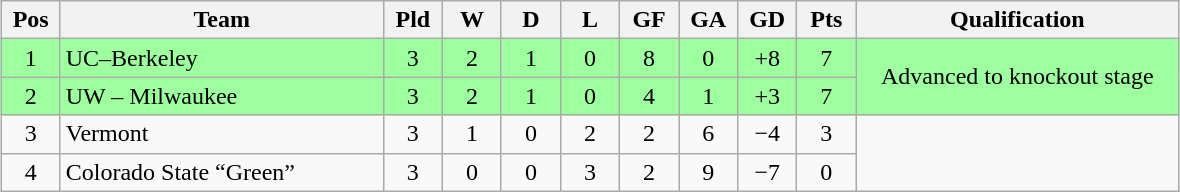<table class="wikitable" style="text-align:center; margin: 1em auto">
<tr>
<th style="width:2em">Pos</th>
<th style="width:13em">Team</th>
<th style="width:2em">Pld</th>
<th style="width:2em">W</th>
<th style="width:2em">D</th>
<th style="width:2em">L</th>
<th style="width:2em">GF</th>
<th style="width:2em">GA</th>
<th style="width:2em">GD</th>
<th style="width:2em">Pts</th>
<th style="width:13em">Qualification</th>
</tr>
<tr bgcolor="#9eff9e">
<td>1</td>
<td style="text-align:left">UC–Berkeley</td>
<td>3</td>
<td>2</td>
<td>1</td>
<td>0</td>
<td>8</td>
<td>0</td>
<td>+8</td>
<td>7</td>
<td rowspan="2">Advanced to knockout stage</td>
</tr>
<tr bgcolor="#9eff9e">
<td>2</td>
<td style="text-align:left">UW – Milwaukee</td>
<td>3</td>
<td>2</td>
<td>1</td>
<td>0</td>
<td>4</td>
<td>1</td>
<td>+3</td>
<td>7</td>
</tr>
<tr>
<td>3</td>
<td style="text-align:left">Vermont</td>
<td>3</td>
<td>1</td>
<td>0</td>
<td>2</td>
<td>2</td>
<td>6</td>
<td>−4</td>
<td>3</td>
</tr>
<tr>
<td>4</td>
<td style="text-align:left">Colorado State “Green”</td>
<td>3</td>
<td>0</td>
<td>0</td>
<td>3</td>
<td>2</td>
<td>9</td>
<td>−7</td>
<td>0</td>
</tr>
</table>
